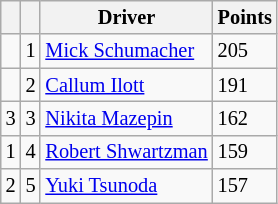<table class="wikitable" style="font-size: 85%;">
<tr>
<th></th>
<th></th>
<th>Driver</th>
<th>Points</th>
</tr>
<tr>
<td align="left"></td>
<td align="center">1</td>
<td> <a href='#'>Mick Schumacher</a></td>
<td>205</td>
</tr>
<tr>
<td align="left"></td>
<td align="center">2</td>
<td> <a href='#'>Callum Ilott</a></td>
<td>191</td>
</tr>
<tr>
<td align="left"> 3</td>
<td align="center">3</td>
<td> <a href='#'>Nikita Mazepin</a></td>
<td>162</td>
</tr>
<tr>
<td align="left"> 1</td>
<td align="center">4</td>
<td> <a href='#'>Robert Shwartzman</a></td>
<td>159</td>
</tr>
<tr>
<td align="left"> 2</td>
<td align="center">5</td>
<td> <a href='#'>Yuki Tsunoda</a></td>
<td>157</td>
</tr>
</table>
